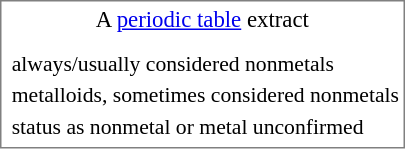<table style="float:right; margin-left:2.5em; margin-bottom:1.2em; font-size:95%; max-width: 450px; border:1px solid grey">
<tr>
<td style=text-align:center>A <a href='#'>periodic table</a> extract </td>
</tr>
<tr>
<td></td>
</tr>
<tr>
<td></td>
</tr>
<tr>
<td style="padding-left:5px; font-size:95%;">always/usually considered nonmetals</td>
</tr>
<tr>
<td style="padding-left:5px; font-size:95%;">metalloids, sometimes considered nonmetals</td>
</tr>
<tr>
<td style="padding-left:5px; font-size:95%;">status as nonmetal or metal unconfirmed</td>
</tr>
<tr>
</tr>
</table>
